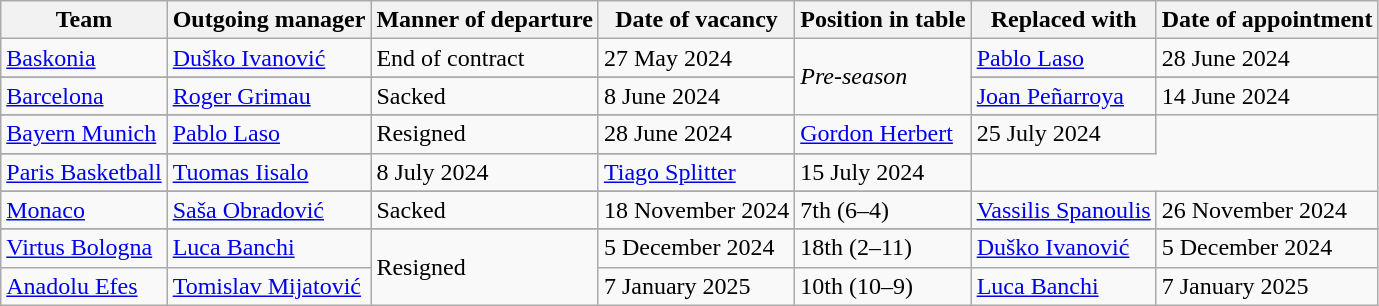<table class="wikitable sortable">
<tr>
<th>Team</th>
<th>Outgoing manager</th>
<th>Manner of departure</th>
<th>Date of vacancy</th>
<th>Position in table</th>
<th>Replaced with</th>
<th>Date of appointment</th>
</tr>
<tr>
<td> <a href='#'>Baskonia</a></td>
<td data-sort-value="Ivanović, Duško"> <a href='#'>Duško Ivanović</a></td>
<td>End of contract</td>
<td>27 May 2024</td>
<td rowspan="4"><em>Pre-season</em></td>
<td data-sort-value="Laso, Pablo"> <a href='#'>Pablo Laso</a></td>
<td>28 June 2024</td>
</tr>
<tr>
</tr>
<tr>
<td> <a href='#'>Barcelona</a></td>
<td data-sort-value="Grimau, Roger"> <a href='#'>Roger Grimau</a></td>
<td>Sacked</td>
<td>8 June 2024</td>
<td data-sort-value="Peñarroya, Joan"> <a href='#'>Joan Peñarroya</a></td>
<td>14 June 2024</td>
</tr>
<tr>
</tr>
<tr>
<td> <a href='#'>Bayern Munich</a></td>
<td data-sort-value="Laso, Pablo"> <a href='#'>Pablo Laso</a></td>
<td rowspan="2">Resigned</td>
<td>28 June 2024</td>
<td data-sort-value="Herbert, Gordon"> <a href='#'>Gordon Herbert</a></td>
<td>25 July 2024</td>
</tr>
<tr>
</tr>
<tr>
<td> <a href='#'>Paris Basketball</a></td>
<td data-sort-value="Iisalo, Tuomas"> <a href='#'>Tuomas Iisalo</a></td>
<td>8 July 2024</td>
<td data-sort-value="Splitter, Tiago"> <a href='#'>Tiago Splitter</a></td>
<td>15 July 2024</td>
</tr>
<tr>
</tr>
<tr>
<td> <a href='#'>Monaco</a></td>
<td data-sort-value="Obradović, Saša"> <a href='#'>Saša Obradović</a></td>
<td>Sacked</td>
<td>18 November 2024</td>
<td>7th (6–4)</td>
<td data-sort-value="Markoishvili, Manuchar"> <a href='#'>Vassilis Spanoulis</a></td>
<td>26 November 2024</td>
</tr>
<tr>
</tr>
<tr>
<td> <a href='#'>Virtus Bologna</a></td>
<td data-sort-value="Banchi, Luca"> <a href='#'>Luca Banchi</a></td>
<td rowspan="2">Resigned</td>
<td>5 December 2024</td>
<td>18th (2–11)</td>
<td data-sort-value="Ivanović, Duško"> <a href='#'>Duško Ivanović</a></td>
<td>5 December 2024</td>
</tr>
<tr>
<td> <a href='#'>Anadolu Efes</a></td>
<td data-sort-value="Mijatović, Tomislav"> <a href='#'>Tomislav Mijatović</a></td>
<td>7 January 2025</td>
<td>10th (10–9)</td>
<td data-sort-value="Banchi, Luca"> <a href='#'>Luca Banchi</a></td>
<td>7 January 2025</td>
</tr>
</table>
